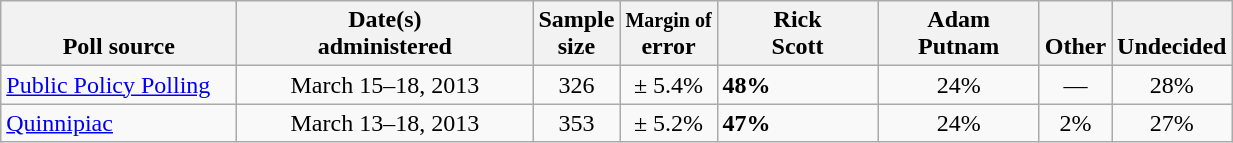<table class="wikitable">
<tr valign= bottom>
<th style="width:150px;">Poll source</th>
<th style="width:190px;">Date(s)<br>administered</th>
<th class=small>Sample<br>size</th>
<th><small>Margin of</small><br>error</th>
<th style="width:100px;">Rick<br>Scott</th>
<th style="width:100px;">Adam<br>Putnam</th>
<th>Other</th>
<th>Undecided</th>
</tr>
<tr>
<td><a href='#'>Public Policy Polling</a></td>
<td align=center>March 15–18, 2013</td>
<td align=center>326</td>
<td align=center>± 5.4%</td>
<td><strong>48%</strong></td>
<td align=center>24%</td>
<td align=center>—</td>
<td align=center>28%</td>
</tr>
<tr>
<td><a href='#'>Quinnipiac</a></td>
<td align=center>March 13–18, 2013</td>
<td align=center>353</td>
<td align=center>± 5.2%</td>
<td><strong>47%</strong></td>
<td align=center>24%</td>
<td align=center>2%</td>
<td align=center>27%</td>
</tr>
</table>
